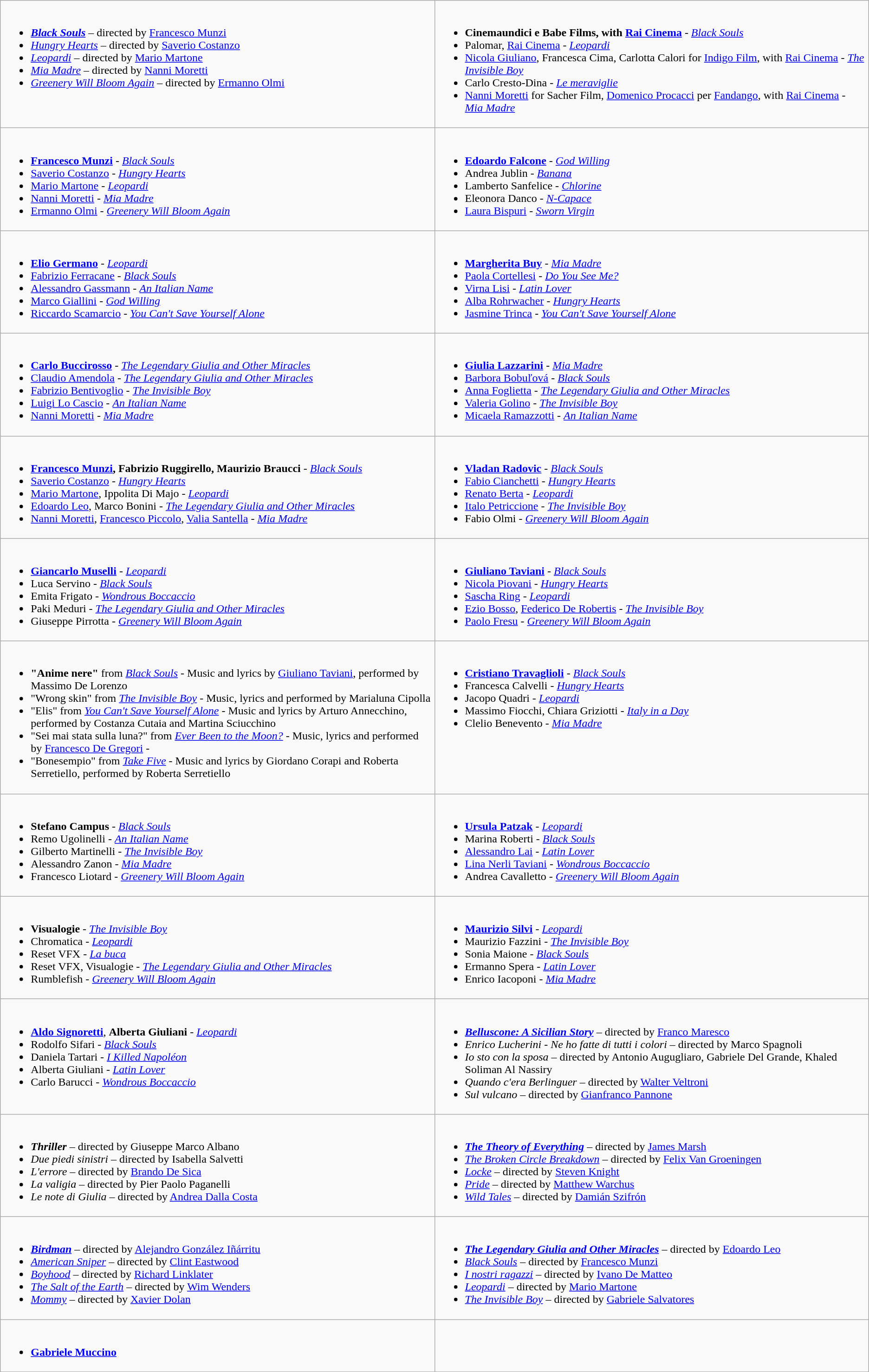<table class="wikitable" role="presentation">
<tr>
<td style="vertical-align:top; width:50%;"><br><ul><li><strong><em><a href='#'>Black Souls</a></em></strong> – directed by <a href='#'>Francesco Munzi</a></li><li><em><a href='#'>Hungry Hearts</a></em> – directed by <a href='#'>Saverio Costanzo</a></li><li><em><a href='#'>Leopardi</a></em> – directed by <a href='#'>Mario Martone</a></li><li><em><a href='#'>Mia Madre</a></em> – directed by <a href='#'>Nanni Moretti</a></li><li><em><a href='#'>Greenery Will Bloom Again</a></em> – directed by <a href='#'>Ermanno Olmi</a></li></ul></td>
<td style="vertical-align:top; width:50%;"><br><ul><li><strong>Cinemaundici e Babe Films, with <a href='#'>Rai Cinema</a></strong> - <em><a href='#'>Black Souls</a></em></li><li>Palomar, <a href='#'>Rai Cinema</a> - <em><a href='#'>Leopardi</a></em></li><li><a href='#'>Nicola Giuliano</a>, Francesca Cima, Carlotta Calori for <a href='#'>Indigo Film</a>, with <a href='#'>Rai Cinema</a> - <em><a href='#'>The Invisible Boy</a></em></li><li>Carlo Cresto-Dina  - <em><a href='#'>Le meraviglie</a></em></li><li><a href='#'>Nanni Moretti</a> for Sacher Film, <a href='#'>Domenico Procacci</a> per <a href='#'>Fandango</a>, with <a href='#'>Rai Cinema</a> - <em><a href='#'>Mia Madre</a></em></li></ul></td>
</tr>
<tr>
<td style="vertical-align:top; width:50%;"><br><ul><li><strong><a href='#'>Francesco Munzi</a></strong> - <em><a href='#'>Black Souls</a></em></li><li><a href='#'>Saverio Costanzo</a> - <em><a href='#'>Hungry Hearts</a></em></li><li><a href='#'>Mario Martone</a> - <em><a href='#'>Leopardi</a></em></li><li><a href='#'>Nanni Moretti</a> - <em><a href='#'>Mia Madre</a></em></li><li><a href='#'>Ermanno Olmi</a> - <em><a href='#'>Greenery Will Bloom Again</a></em></li></ul></td>
<td style="vertical-align:top; width:50%;"><br><ul><li><strong><a href='#'>Edoardo Falcone</a></strong> - <em><a href='#'>God Willing</a></em></li><li>Andrea Jublin - <em><a href='#'>Banana</a></em></li><li>Lamberto Sanfelice - <em><a href='#'>Chlorine</a></em></li><li>Eleonora Danco - <em><a href='#'>N-Capace</a></em></li><li><a href='#'>Laura Bispuri</a> - <em><a href='#'>Sworn Virgin</a></em></li></ul></td>
</tr>
<tr>
<td style="vertical-align:top; width:50%;"><br><ul><li><strong><a href='#'>Elio Germano</a></strong> - <em><a href='#'>Leopardi</a></em></li><li><a href='#'>Fabrizio Ferracane</a> - <em><a href='#'>Black Souls</a></em></li><li><a href='#'>Alessandro Gassmann</a> - <em><a href='#'>An Italian Name</a></em></li><li><a href='#'>Marco Giallini</a> - <em><a href='#'>God Willing</a></em></li><li><a href='#'>Riccardo Scamarcio</a> - <em><a href='#'>You Can't Save Yourself Alone</a></em></li></ul></td>
<td style="vertical-align:top; width:50%;"><br><ul><li><strong><a href='#'>Margherita Buy</a></strong> - <em><a href='#'>Mia Madre</a></em></li><li><a href='#'>Paola Cortellesi</a> - <em><a href='#'>Do You See Me?</a></em></li><li><a href='#'>Virna Lisi</a> - <em><a href='#'>Latin Lover</a></em></li><li><a href='#'>Alba Rohrwacher</a> - <em><a href='#'>Hungry Hearts</a></em></li><li><a href='#'>Jasmine Trinca</a> - <em><a href='#'>You Can't Save Yourself Alone</a></em></li></ul></td>
</tr>
<tr>
<td style="vertical-align:top; width:50%;"><br><ul><li><strong><a href='#'>Carlo Buccirosso</a></strong> - <em><a href='#'>The Legendary Giulia and Other Miracles</a></em></li><li><a href='#'>Claudio Amendola</a> - <em><a href='#'>The Legendary Giulia and Other Miracles</a></em></li><li><a href='#'>Fabrizio Bentivoglio</a> - <em><a href='#'>The Invisible Boy</a></em></li><li><a href='#'>Luigi Lo Cascio</a> - <em><a href='#'>An Italian Name</a></em></li><li><a href='#'>Nanni Moretti</a> - <em><a href='#'>Mia Madre</a></em></li></ul></td>
<td style="vertical-align:top; width:50%;"><br><ul><li><strong><a href='#'>Giulia Lazzarini</a></strong> - <em><a href='#'>Mia Madre</a></em></li><li><a href='#'>Barbora Bobuľová</a> - <em><a href='#'>Black Souls</a></em></li><li><a href='#'>Anna Foglietta</a> - <em><a href='#'>The Legendary Giulia and Other Miracles</a></em></li><li><a href='#'>Valeria Golino</a> - <em><a href='#'>The Invisible Boy</a></em></li><li><a href='#'>Micaela Ramazzotti</a> - <em><a href='#'>An Italian Name</a></em></li></ul></td>
</tr>
<tr>
<td style="vertical-align:top; width:50%;"><br><ul><li><strong><a href='#'>Francesco Munzi</a>, Fabrizio Ruggirello, Maurizio Braucci</strong> - <em><a href='#'>Black Souls</a></em></li><li><a href='#'>Saverio Costanzo</a> - <em><a href='#'>Hungry Hearts</a></em></li><li><a href='#'>Mario Martone</a>, Ippolita Di Majo - <em><a href='#'>Leopardi</a></em></li><li><a href='#'>Edoardo Leo</a>, Marco Bonini - <em><a href='#'>The Legendary Giulia and Other Miracles</a></em></li><li><a href='#'>Nanni Moretti</a>, <a href='#'>Francesco Piccolo</a>, <a href='#'>Valia Santella</a> - <em><a href='#'>Mia Madre</a></em></li></ul></td>
<td style="vertical-align:top; width:50%;"><br><ul><li><strong><a href='#'>Vladan Radovic</a></strong> - <em><a href='#'>Black Souls</a></em></li><li><a href='#'>Fabio Cianchetti</a> - <em><a href='#'>Hungry Hearts</a></em></li><li><a href='#'>Renato Berta</a> - <em><a href='#'>Leopardi</a></em></li><li><a href='#'>Italo Petriccione</a> - <em><a href='#'>The Invisible Boy</a></em></li><li>Fabio Olmi - <em><a href='#'>Greenery Will Bloom Again</a></em></li></ul></td>
</tr>
<tr>
<td style="vertical-align:top; width:50%;"><br><ul><li><strong><a href='#'>Giancarlo Muselli</a></strong> - <em><a href='#'>Leopardi</a></em></li><li>Luca Servino - <em><a href='#'>Black Souls</a></em></li><li>Emita Frigato - <em><a href='#'>Wondrous Boccaccio</a></em></li><li>Paki Meduri - <em><a href='#'>The Legendary Giulia and Other Miracles</a></em></li><li>Giuseppe Pirrotta - <em><a href='#'>Greenery Will Bloom Again</a></em></li></ul></td>
<td style="vertical-align:top; width:50%;"><br><ul><li><strong><a href='#'>Giuliano Taviani</a></strong> - <em><a href='#'>Black Souls</a></em></li><li><a href='#'>Nicola Piovani</a> - <em><a href='#'>Hungry Hearts</a></em></li><li><a href='#'>Sascha Ring</a> - <em><a href='#'>Leopardi</a></em></li><li><a href='#'>Ezio Bosso</a>, <a href='#'>Federico De Robertis</a> - <em><a href='#'>The Invisible Boy</a></em></li><li><a href='#'>Paolo Fresu</a> - <em><a href='#'>Greenery Will Bloom Again</a></em></li></ul></td>
</tr>
<tr>
<td style="vertical-align:top; width:50%;"><br><ul><li><strong>"Anime nere"</strong> from <em><a href='#'>Black Souls</a></em> - Music and lyrics by <a href='#'>Giuliano Taviani</a>, performed by Massimo De Lorenzo</li><li>"Wrong skin" from <em><a href='#'>The Invisible Boy</a></em> - Music, lyrics and performed by Marialuna Cipolla</li><li>"Elis" from <em><a href='#'>You Can't Save Yourself Alone</a></em> - Music and lyrics by Arturo Annecchino, performed by Costanza Cutaia and Martina Sciucchino</li><li>"Sei mai stata sulla luna?" from <em><a href='#'>Ever Been to the Moon?</a></em> - Music, lyrics and performed by <a href='#'>Francesco De Gregori</a> -</li><li>"Bonesempio" from <em><a href='#'>Take Five</a></em> - Music and lyrics by Giordano Corapi and Roberta Serretiello, performed by Roberta Serretiello</li></ul></td>
<td style="vertical-align:top; width:50%;"><br><ul><li><strong><a href='#'>Cristiano Travaglioli</a></strong> - <em><a href='#'>Black Souls</a></em></li><li>Francesca Calvelli - <em><a href='#'>Hungry Hearts</a></em></li><li>Jacopo Quadri - <em><a href='#'>Leopardi</a></em></li><li>Massimo Fiocchi, Chiara Griziotti - <em><a href='#'>Italy in a Day  </a></em></li><li>Clelio Benevento - <em><a href='#'>Mia Madre</a></em></li></ul></td>
</tr>
<tr>
<td style="vertical-align:top; width:50%;"><br><ul><li><strong>Stefano Campus</strong> - <em><a href='#'>Black Souls</a></em></li><li>Remo Ugolinelli - <em><a href='#'>An Italian Name</a></em></li><li>Gilberto Martinelli - <em><a href='#'>The Invisible Boy</a></em></li><li>Alessandro Zanon - <em><a href='#'>Mia Madre</a></em></li><li>Francesco Liotard - <em><a href='#'>Greenery Will Bloom Again</a></em></li></ul></td>
<td style="vertical-align:top; width:50%;"><br><ul><li><strong><a href='#'>Ursula Patzak</a></strong> - <em><a href='#'>Leopardi</a></em></li><li>Marina Roberti - <em><a href='#'>Black Souls</a></em></li><li><a href='#'>Alessandro Lai</a> - <em><a href='#'>Latin Lover</a></em></li><li><a href='#'>Lina Nerli Taviani</a> - <em><a href='#'>Wondrous Boccaccio</a></em></li><li>Andrea Cavalletto - <em><a href='#'>Greenery Will Bloom Again</a></em></li></ul></td>
</tr>
<tr>
<td style="vertical-align:top; width:50%;"><br><ul><li><strong>Visualogie</strong> - <em><a href='#'>The Invisible Boy</a></em></li><li>Chromatica - <em><a href='#'>Leopardi</a></em></li><li>Reset VFX - <em><a href='#'>La buca</a></em></li><li>Reset VFX, Visualogie - <em><a href='#'>The Legendary Giulia and Other Miracles</a></em></li><li>Rumblefish - <em><a href='#'>Greenery Will Bloom Again</a></em></li></ul></td>
<td style="vertical-align:top; width:50%;"><br><ul><li><strong><a href='#'>Maurizio Silvi</a></strong> - <em><a href='#'>Leopardi</a></em></li><li>Maurizio Fazzini - <em><a href='#'>The Invisible Boy</a></em></li><li>Sonia Maione - <em><a href='#'>Black Souls</a></em></li><li>Ermanno Spera - <em><a href='#'>Latin Lover</a></em></li><li>Enrico Iacoponi - <em><a href='#'>Mia Madre</a></em></li></ul></td>
</tr>
<tr>
<td style="vertical-align:top; width:50%;"><br><ul><li><strong><a href='#'>Aldo Signoretti</a></strong>, <strong>Alberta Giuliani</strong> - <em><a href='#'>Leopardi</a></em></li><li>Rodolfo Sifari - <em><a href='#'>Black Souls</a></em></li><li>Daniela Tartari - <em><a href='#'>I Killed Napoléon</a></em></li><li>Alberta Giuliani - <em><a href='#'>Latin Lover</a></em></li><li>Carlo Barucci - <em><a href='#'>Wondrous Boccaccio</a></em></li></ul></td>
<td style="vertical-align:top; width:50%;"><br><ul><li><strong><em><a href='#'>Belluscone: A Sicilian Story</a></em></strong> – directed by <a href='#'>Franco Maresco</a></li><li><em>Enrico Lucherini - Ne ho fatte di tutti i colori</em> – directed by Marco Spagnoli</li><li><em>Io sto con la sposa</em> – directed by Antonio Augugliaro, Gabriele Del Grande, Khaled Soliman Al Nassiry</li><li><em>Quando c'era Berlinguer</em> – directed by <a href='#'>Walter Veltroni</a></li><li><em>Sul vulcano</em> – directed by <a href='#'>Gianfranco Pannone</a></li></ul></td>
</tr>
<tr>
<td style="vertical-align:top; width:50%;"><br><ul><li><strong><em>Thriller</em></strong> – directed by Giuseppe Marco Albano</li><li><em>Due piedi sinistri</em> – directed by Isabella Salvetti</li><li><em>L'errore</em> – directed by <a href='#'>Brando De Sica</a></li><li><em>La valigia</em> – directed by Pier Paolo Paganelli</li><li><em>Le note di Giulia</em> – directed by <a href='#'>Andrea Dalla Costa</a></li></ul></td>
<td style="vertical-align:top; width:50%;"><br><ul><li><strong><em><a href='#'>The Theory of Everything</a></em></strong> – directed by <a href='#'>James Marsh</a></li><li><em><a href='#'>The Broken Circle Breakdown</a></em> – directed by <a href='#'>Felix Van Groeningen</a></li><li><em><a href='#'>Locke</a></em> – directed by <a href='#'>Steven Knight</a></li><li><em><a href='#'>Pride</a></em> – directed by <a href='#'>Matthew Warchus</a></li><li><em><a href='#'>Wild Tales</a></em> – directed by <a href='#'>Damián Szifrón</a></li></ul></td>
</tr>
<tr>
<td style="vertical-align:top; width:50%;"><br><ul><li><strong><em><a href='#'>Birdman</a></em></strong>  – directed by <a href='#'>Alejandro González Iñárritu</a></li><li><em><a href='#'>American Sniper</a></em> – directed by <a href='#'>Clint Eastwood</a></li><li><em><a href='#'>Boyhood</a></em> – directed by <a href='#'>Richard Linklater</a></li><li><em><a href='#'>The Salt of the Earth</a></em> – directed by <a href='#'>Wim Wenders</a></li><li><em><a href='#'>Mommy</a></em> – directed by <a href='#'>Xavier Dolan</a></li></ul></td>
<td style="vertical-align:top; width:50%;"><br><ul><li><strong><em><a href='#'>The Legendary Giulia and Other Miracles</a></em></strong> – directed by <a href='#'>Edoardo Leo</a></li><li><em><a href='#'>Black Souls</a></em> – directed by <a href='#'>Francesco Munzi</a></li><li><em><a href='#'>I nostri ragazzi</a></em> – directed by <a href='#'>Ivano De Matteo</a></li><li><em><a href='#'>Leopardi</a></em> – directed by <a href='#'>Mario Martone</a></li><li><em><a href='#'>The Invisible Boy</a></em> – directed by <a href='#'>Gabriele Salvatores</a></li></ul></td>
</tr>
<tr>
<td style="vertical-align:top; width:50%;"><br><ul><li><strong><a href='#'>Gabriele Muccino</a></strong></li></ul></td>
</tr>
</table>
